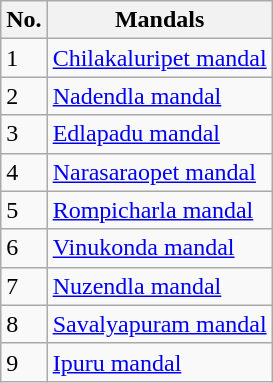<table class="wikitable">
<tr>
<th>No.</th>
<th>Mandals</th>
</tr>
<tr>
<td>1</td>
<td><a href='#'>Chilakaluripet mandal</a></td>
</tr>
<tr>
<td>2</td>
<td><a href='#'>Nadendla mandal</a></td>
</tr>
<tr>
<td>3</td>
<td><a href='#'>Edlapadu mandal</a></td>
</tr>
<tr>
<td>4</td>
<td><a href='#'>Narasaraopet mandal</a></td>
</tr>
<tr>
<td>5</td>
<td><a href='#'>Rompicharla mandal</a></td>
</tr>
<tr>
<td>6</td>
<td><a href='#'>Vinukonda mandal</a></td>
</tr>
<tr>
<td>7</td>
<td><a href='#'>Nuzendla mandal</a></td>
</tr>
<tr>
<td>8</td>
<td><a href='#'>Savalyapuram mandal</a></td>
</tr>
<tr>
<td>9</td>
<td><a href='#'>Ipuru mandal</a></td>
</tr>
</table>
